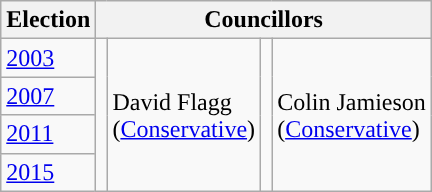<table class="wikitable">
<tr>
<th>Election</th>
<th colspan="4">Councillors</th>
</tr>
<tr>
<td><a href='#'>2003</a></td>
<td rowspan="4" style="background-color: "></td>
<td rowspan="4">David Flagg<br>(<a href='#'>Conservative</a>)</td>
<td rowspan="4" style="background-color: "></td>
<td rowspan="4">Colin Jamieson<br>(<a href='#'>Conservative</a>)</td>
</tr>
<tr>
<td><a href='#'>2007</a></td>
</tr>
<tr>
<td><a href='#'>2011</a></td>
</tr>
<tr>
<td><a href='#'>2015</a></td>
</tr>
</table>
